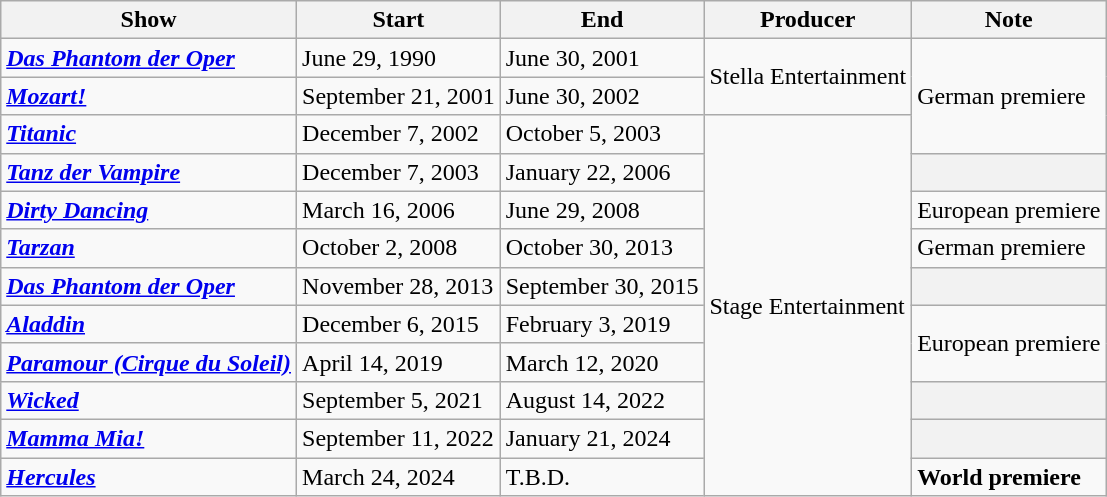<table class="wikitable">
<tr>
<th>Show</th>
<th>Start</th>
<th>End</th>
<th>Producer</th>
<th>Note</th>
</tr>
<tr>
<td><a href='#'><strong><em>Das Phantom der Oper</em></strong></a></td>
<td>June 29, 1990</td>
<td>June 30, 2001</td>
<td rowspan="2">Stella Entertainment</td>
<td rowspan="3">German premiere</td>
</tr>
<tr>
<td><strong><em><a href='#'>Mozart!</a></em></strong></td>
<td>September 21, 2001</td>
<td>June 30, 2002</td>
</tr>
<tr>
<td><a href='#'><strong><em>Titanic</em></strong></a></td>
<td>December 7, 2002</td>
<td>October 5, 2003</td>
<td rowspan="10">Stage Entertainment</td>
</tr>
<tr>
<td><strong><em><a href='#'>Tanz der Vampire</a></em></strong></td>
<td>December 7, 2003</td>
<td>January 22, 2006</td>
<th></th>
</tr>
<tr>
<td><strong><em><a href='#'>Dirty Dancing</a></em></strong></td>
<td>March 16, 2006</td>
<td>June 29, 2008</td>
<td>European premiere</td>
</tr>
<tr>
<td><em><a href='#'><strong>Tarzan</strong></a></em></td>
<td>October 2, 2008</td>
<td>October 30, 2013</td>
<td>German premiere</td>
</tr>
<tr>
<td><em><a href='#'><strong>Das Phantom der Oper</strong></a></em></td>
<td>November 28, 2013</td>
<td>September 30, 2015</td>
<th></th>
</tr>
<tr>
<td><em><a href='#'><strong>Aladdin</strong></a></em></td>
<td>December 6, 2015</td>
<td>February 3, 2019</td>
<td rowspan="2">European premiere</td>
</tr>
<tr>
<td><strong><em><a href='#'>Paramour (Cirque du Soleil)</a></em></strong></td>
<td>April 14, 2019</td>
<td>March 12, 2020</td>
</tr>
<tr>
<td><strong><em><a href='#'>Wicked</a></em></strong></td>
<td>September 5, 2021</td>
<td>August 14, 2022</td>
<th></th>
</tr>
<tr>
<td><strong><em><a href='#'>Mamma Mia!</a></em></strong></td>
<td>September 11, 2022</td>
<td>January 21, 2024</td>
<th></th>
</tr>
<tr>
<td><strong><em><a href='#'>Hercules</a></em></strong></td>
<td>March 24, 2024</td>
<td>T.B.D.</td>
<td><strong>World premiere</strong></td>
</tr>
</table>
